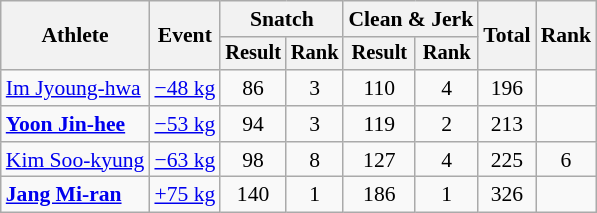<table class="wikitable" style="font-size:90%">
<tr>
<th rowspan="2">Athlete</th>
<th rowspan="2">Event</th>
<th colspan="2">Snatch</th>
<th colspan="2">Clean & Jerk</th>
<th rowspan="2">Total</th>
<th rowspan="2">Rank</th>
</tr>
<tr style="font-size:95%">
<th>Result</th>
<th>Rank</th>
<th>Result</th>
<th>Rank</th>
</tr>
<tr align=center>
<td align=left><a href='#'>Im Jyoung-hwa</a></td>
<td align=left><a href='#'>−48 kg</a></td>
<td>86</td>
<td>3</td>
<td>110</td>
<td>4</td>
<td>196</td>
<td></td>
</tr>
<tr align=center>
<td align=left><strong><a href='#'>Yoon Jin-hee</a></strong></td>
<td align=left><a href='#'>−53 kg</a></td>
<td>94</td>
<td>3</td>
<td>119</td>
<td>2</td>
<td>213</td>
<td></td>
</tr>
<tr align=center>
<td align=left><a href='#'>Kim Soo-kyung</a></td>
<td align=left><a href='#'>−63 kg</a></td>
<td>98</td>
<td>8</td>
<td>127</td>
<td>4</td>
<td>225</td>
<td>6</td>
</tr>
<tr align=center>
<td align=left><strong><a href='#'>Jang Mi-ran</a></strong></td>
<td align=left><a href='#'>+75 kg</a></td>
<td>140</td>
<td>1</td>
<td>186</td>
<td>1</td>
<td>326</td>
<td></td>
</tr>
</table>
